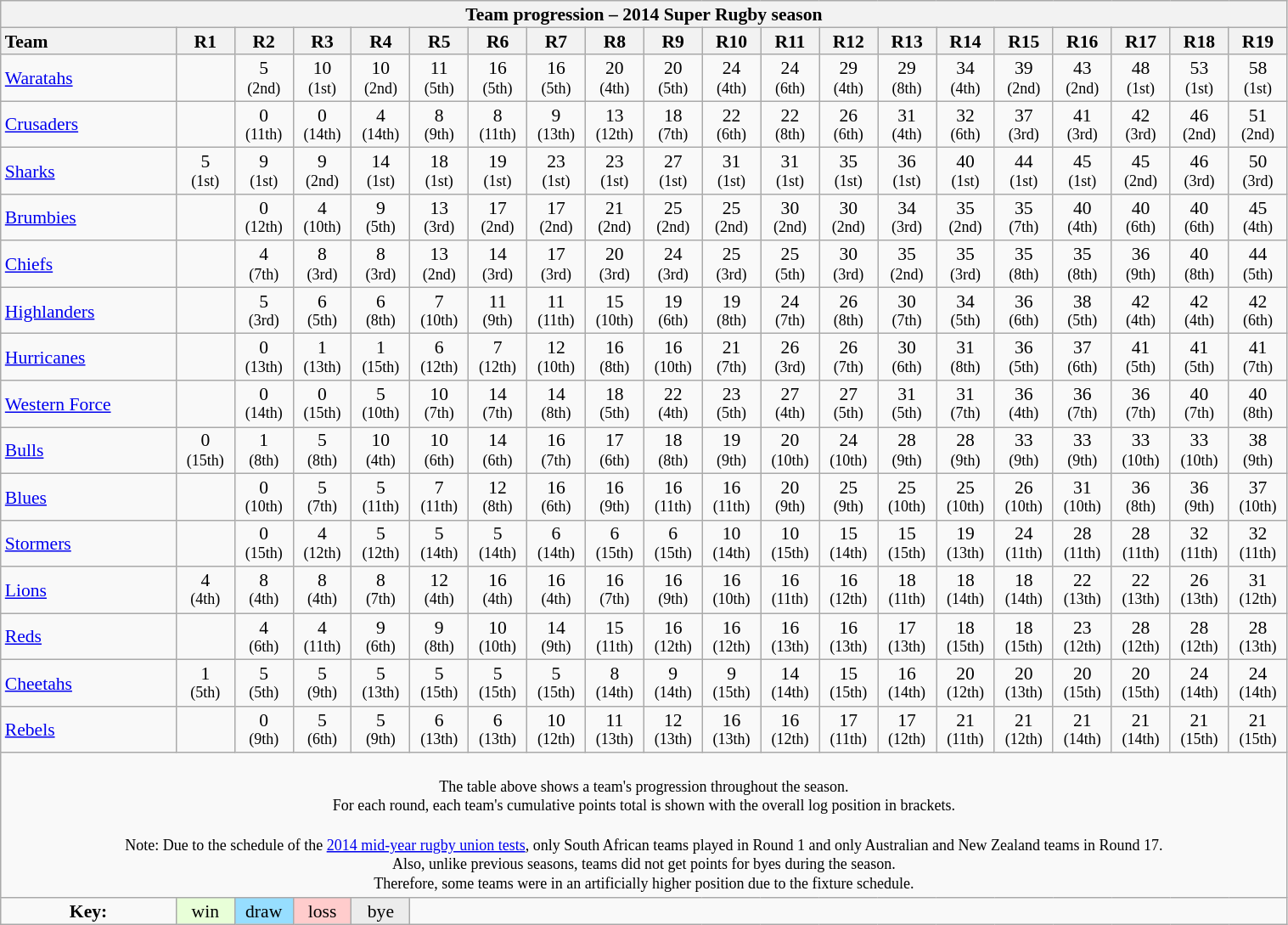<table class="wikitable collapsible" style="text-align:center; line-height:100%; width:80%; font-size:90%">
<tr>
<th colspan=100%>Team progression – 2014 Super Rugby season</th>
</tr>
<tr>
<th style="text-align:left; width:12%;">Team</th>
<th style="width:4%;">R1</th>
<th style="width:4%;">R2</th>
<th style="width:4%;">R3</th>
<th style="width:4%;">R4</th>
<th style="width:4%;">R5</th>
<th style="width:4%;">R6</th>
<th style="width:4%;">R7</th>
<th style="width:4%;">R8</th>
<th style="width:4%;">R9</th>
<th style="width:4%;">R10</th>
<th style="width:4%;">R11</th>
<th style="width:4%;">R12</th>
<th style="width:4%;">R13</th>
<th style="width:4%;">R14</th>
<th style="width:4%;">R15</th>
<th style="width:4%;">R16</th>
<th style="width:4%;">R17</th>
<th style="width:4%;">R18</th>
<th style="width:4%;">R19</th>
</tr>
<tr>
<td align=left><a href='#'>Waratahs</a></td>
<td> </td>
<td>5 <br><small>(2nd)</small></td>
<td>10 <br><small>(1st)</small></td>
<td>10 <br><small>(2nd)</small></td>
<td>11 <br><small>(5th)</small></td>
<td>16 <br><small>(5th)</small></td>
<td>16 <br><small>(5th)</small></td>
<td>20 <br><small>(4th)</small></td>
<td>20 <br><small>(5th)</small></td>
<td>24 <br><small>(4th)</small></td>
<td>24 <br><small>(6th)</small></td>
<td>29 <br><small>(4th)</small></td>
<td>29 <br><small>(8th)</small></td>
<td>34 <br><small>(4th)</small></td>
<td>39 <br><small>(2nd)</small></td>
<td>43 <br><small>(2nd)</small></td>
<td>48 <br><small>(1st)</small></td>
<td>53 <br><small>(1st)</small></td>
<td>58 <br><small>(1st)</small></td>
</tr>
<tr>
<td align=left><a href='#'>Crusaders</a></td>
<td> </td>
<td>0 <br><small>(11th)</small></td>
<td>0 <br><small>(14th)</small></td>
<td>4 <br><small>(14th)</small></td>
<td>8 <br><small>(9th)</small></td>
<td>8 <br><small>(11th)</small></td>
<td>9 <br><small>(13th)</small></td>
<td>13 <br><small>(12th)</small></td>
<td>18 <br><small>(7th)</small></td>
<td>22 <br><small>(6th)</small></td>
<td>22 <br><small>(8th)</small></td>
<td>26 <br><small>(6th)</small></td>
<td>31 <br><small>(4th)</small></td>
<td>32 <br><small>(6th)</small></td>
<td>37 <br><small>(3rd)</small></td>
<td>41 <br><small>(3rd)</small></td>
<td>42 <br><small>(3rd)</small></td>
<td>46 <br><small>(2nd)</small></td>
<td>51 <br><small>(2nd)</small></td>
</tr>
<tr>
<td align=left><a href='#'>Sharks</a></td>
<td>5 <br><small>(1st)</small></td>
<td>9 <br><small>(1st)</small></td>
<td>9 <br><small>(2nd)</small></td>
<td>14 <br><small>(1st)</small></td>
<td>18 <br><small>(1st)</small></td>
<td>19 <br><small>(1st)</small></td>
<td>23 <br><small>(1st)</small></td>
<td>23 <br><small>(1st)</small></td>
<td>27 <br><small>(1st)</small></td>
<td>31 <br><small>(1st)</small></td>
<td>31 <br><small>(1st)</small></td>
<td>35 <br><small>(1st)</small></td>
<td>36 <br><small>(1st)</small></td>
<td>40 <br><small>(1st)</small></td>
<td>44 <br><small>(1st)</small></td>
<td>45 <br><small>(1st)</small></td>
<td>45 <br><small>(2nd)</small></td>
<td>46 <br><small>(3rd)</small></td>
<td>50 <br><small>(3rd)</small></td>
</tr>
<tr>
<td align=left><a href='#'>Brumbies</a></td>
<td> </td>
<td>0 <br><small>(12th)</small></td>
<td>4 <br><small>(10th)</small></td>
<td>9 <br><small>(5th)</small></td>
<td>13 <br><small>(3rd)</small></td>
<td>17 <br><small>(2nd)</small></td>
<td>17 <br><small>(2nd)</small></td>
<td>21 <br><small>(2nd)</small></td>
<td>25 <br><small>(2nd)</small></td>
<td>25 <br><small>(2nd)</small></td>
<td>30 <br><small>(2nd)</small></td>
<td>30 <br><small>(2nd)</small></td>
<td>34 <br><small>(3rd)</small></td>
<td>35 <br><small>(2nd)</small></td>
<td>35 <br><small>(7th)</small></td>
<td>40 <br><small>(4th)</small></td>
<td>40 <br><small>(6th)</small></td>
<td>40 <br><small>(6th)</small></td>
<td>45 <br><small>(4th)</small></td>
</tr>
<tr>
<td align=left><a href='#'>Chiefs</a></td>
<td> </td>
<td>4 <br><small>(7th)</small></td>
<td>8 <br><small>(3rd)</small></td>
<td>8 <br><small>(3rd)</small></td>
<td>13 <br><small>(2nd)</small></td>
<td>14 <br><small>(3rd)</small></td>
<td>17 <br><small>(3rd)</small></td>
<td>20 <br><small>(3rd)</small></td>
<td>24 <br><small>(3rd)</small></td>
<td>25 <br><small>(3rd)</small></td>
<td>25 <br><small>(5th)</small></td>
<td>30 <br><small>(3rd)</small></td>
<td>35 <br><small>(2nd)</small></td>
<td>35 <br><small>(3rd)</small></td>
<td>35 <br><small>(8th)</small></td>
<td>35 <br><small>(8th)</small></td>
<td>36 <br><small>(9th)</small></td>
<td>40 <br><small>(8th)</small></td>
<td>44 <br><small>(5th)</small></td>
</tr>
<tr>
<td align=left><a href='#'>Highlanders</a></td>
<td> </td>
<td>5 <br><small>(3rd)</small></td>
<td>6 <br><small>(5th)</small></td>
<td>6 <br><small>(8th)</small></td>
<td>7 <br><small>(10th)</small></td>
<td>11 <br><small>(9th)</small></td>
<td>11 <br><small>(11th)</small></td>
<td>15 <br><small>(10th)</small></td>
<td>19 <br><small>(6th)</small></td>
<td>19 <br><small>(8th)</small></td>
<td>24 <br><small>(7th)</small></td>
<td>26 <br><small>(8th)</small></td>
<td>30 <br><small>(7th)</small></td>
<td>34 <br><small>(5th)</small></td>
<td>36 <br><small>(6th)</small></td>
<td>38 <br><small>(5th)</small></td>
<td>42 <br><small>(4th)</small></td>
<td>42 <br><small>(4th)</small></td>
<td>42 <br><small>(6th)</small></td>
</tr>
<tr>
<td align=left><a href='#'>Hurricanes</a></td>
<td> </td>
<td>0 <br><small>(13th)</small></td>
<td>1 <br><small>(13th)</small></td>
<td>1 <br><small>(15th)</small></td>
<td>6 <br><small>(12th)</small></td>
<td>7 <br><small>(12th)</small></td>
<td>12 <br><small>(10th)</small></td>
<td>16 <br><small>(8th)</small></td>
<td>16 <br><small>(10th)</small></td>
<td>21 <br><small>(7th)</small></td>
<td>26 <br><small>(3rd)</small></td>
<td>26 <br><small>(7th)</small></td>
<td>30 <br><small>(6th)</small></td>
<td>31 <br><small>(8th)</small></td>
<td>36 <br><small>(5th)</small></td>
<td>37 <br><small>(6th)</small></td>
<td>41 <br><small>(5th)</small></td>
<td>41 <br><small>(5th)</small></td>
<td>41 <br><small>(7th)</small></td>
</tr>
<tr>
<td align=left><a href='#'>Western Force</a></td>
<td> </td>
<td>0 <br><small>(14th)</small></td>
<td>0 <br><small>(15th)</small></td>
<td>5 <br><small>(10th)</small></td>
<td>10 <br><small>(7th)</small></td>
<td>14 <br><small>(7th)</small></td>
<td>14 <br><small>(8th)</small></td>
<td>18 <br><small>(5th)</small></td>
<td>22 <br><small>(4th)</small></td>
<td>23 <br><small>(5th)</small></td>
<td>27 <br><small>(4th)</small></td>
<td>27 <br><small>(5th)</small></td>
<td>31 <br><small>(5th)</small></td>
<td>31 <br><small>(7th)</small></td>
<td>36 <br><small>(4th)</small></td>
<td>36 <br><small>(7th)</small></td>
<td>36 <br><small>(7th)</small></td>
<td>40 <br><small>(7th)</small></td>
<td>40 <br><small>(8th)</small></td>
</tr>
<tr>
<td align=left><a href='#'>Bulls</a></td>
<td>0 <br><small>(15th)</small></td>
<td>1 <br><small>(8th)</small></td>
<td>5 <br><small>(8th)</small></td>
<td>10 <br><small>(4th)</small></td>
<td>10 <br><small>(6th)</small></td>
<td>14 <br><small>(6th)</small></td>
<td>16 <br><small>(7th)</small></td>
<td>17 <br><small>(6th)</small></td>
<td>18 <br><small>(8th)</small></td>
<td>19 <br><small>(9th)</small></td>
<td>20 <br><small>(10th)</small></td>
<td>24 <br><small>(10th)</small></td>
<td>28 <br><small>(9th)</small></td>
<td>28 <br><small>(9th)</small></td>
<td>33 <br><small>(9th)</small></td>
<td>33 <br><small>(9th)</small></td>
<td>33 <br><small>(10th)</small></td>
<td>33 <br><small>(10th)</small></td>
<td>38 <br><small>(9th)</small></td>
</tr>
<tr>
<td align=left><a href='#'>Blues</a></td>
<td> </td>
<td>0 <br><small>(10th)</small></td>
<td>5 <br><small>(7th)</small></td>
<td>5 <br><small>(11th)</small></td>
<td>7 <br><small>(11th)</small></td>
<td>12 <br><small>(8th)</small></td>
<td>16 <br><small>(6th)</small></td>
<td>16 <br><small>(9th)</small></td>
<td>16 <br><small>(11th)</small></td>
<td>16 <br><small>(11th)</small></td>
<td>20 <br><small>(9th)</small></td>
<td>25 <br><small>(9th)</small></td>
<td>25 <br><small>(10th)</small></td>
<td>25 <br><small>(10th)</small></td>
<td>26 <br><small>(10th)</small></td>
<td>31 <br><small>(10th)</small></td>
<td>36 <br><small>(8th)</small></td>
<td>36 <br><small>(9th)</small></td>
<td>37 <br><small>(10th)</small></td>
</tr>
<tr>
<td align=left><a href='#'>Stormers</a></td>
<td> </td>
<td>0 <br><small>(15th)</small></td>
<td>4 <br><small>(12th)</small></td>
<td>5 <br><small>(12th)</small></td>
<td>5 <br><small>(14th)</small></td>
<td>5 <br><small>(14th)</small></td>
<td>6 <br><small>(14th)</small></td>
<td>6 <br><small>(15th)</small></td>
<td>6 <br><small>(15th)</small></td>
<td>10 <br><small>(14th)</small></td>
<td>10 <br><small>(15th)</small></td>
<td>15 <br><small>(14th)</small></td>
<td>15 <br><small>(15th)</small></td>
<td>19 <br><small>(13th)</small></td>
<td>24 <br><small>(11th)</small></td>
<td>28 <br><small>(11th)</small></td>
<td>28 <br><small>(11th)</small></td>
<td>32 <br><small>(11th)</small></td>
<td>32 <br><small>(11th)</small></td>
</tr>
<tr>
<td align=left><a href='#'>Lions</a></td>
<td>4 <br><small>(4th)</small></td>
<td>8 <br><small>(4th)</small></td>
<td>8 <br><small>(4th)</small></td>
<td>8 <br><small>(7th)</small></td>
<td>12 <br><small>(4th)</small></td>
<td>16 <br><small>(4th)</small></td>
<td>16 <br><small>(4th)</small></td>
<td>16 <br><small>(7th)</small></td>
<td>16 <br><small>(9th)</small></td>
<td>16 <br><small>(10th)</small></td>
<td>16 <br><small>(11th)</small></td>
<td>16 <br><small>(12th)</small></td>
<td>18 <br><small>(11th)</small></td>
<td>18 <br><small>(14th)</small></td>
<td>18 <br><small>(14th)</small></td>
<td>22 <br><small>(13th)</small></td>
<td>22 <br><small>(13th)</small></td>
<td>26 <br><small>(13th)</small></td>
<td>31 <br><small>(12th)</small></td>
</tr>
<tr>
<td align=left><a href='#'>Reds</a></td>
<td> </td>
<td>4 <br><small>(6th)</small></td>
<td>4 <br><small>(11th)</small></td>
<td>9 <br><small>(6th)</small></td>
<td>9 <br><small>(8th)</small></td>
<td>10 <br><small>(10th)</small></td>
<td>14 <br><small>(9th)</small></td>
<td>15 <br><small>(11th)</small></td>
<td>16 <br><small>(12th)</small></td>
<td>16 <br><small>(12th)</small></td>
<td>16 <br><small>(13th)</small></td>
<td>16 <br><small>(13th)</small></td>
<td>17 <br><small>(13th)</small></td>
<td>18 <br><small>(15th)</small></td>
<td>18 <br><small>(15th)</small></td>
<td>23 <br><small>(12th)</small></td>
<td>28 <br><small>(12th)</small></td>
<td>28 <br><small>(12th)</small></td>
<td>28 <br><small>(13th)</small></td>
</tr>
<tr>
<td align=left><a href='#'>Cheetahs</a></td>
<td>1 <br><small>(5th)</small></td>
<td>5 <br><small>(5th)</small></td>
<td>5 <br><small>(9th)</small></td>
<td>5 <br><small>(13th)</small></td>
<td>5 <br><small>(15th)</small></td>
<td>5 <br><small>(15th)</small></td>
<td>5 <br><small>(15th)</small></td>
<td>8 <br><small>(14th)</small></td>
<td>9 <br><small>(14th)</small></td>
<td>9 <br><small>(15th)</small></td>
<td>14 <br><small>(14th)</small></td>
<td>15 <br><small>(15th)</small></td>
<td>16 <br><small>(14th)</small></td>
<td>20 <br><small>(12th)</small></td>
<td>20 <br><small>(13th)</small></td>
<td>20 <br><small>(15th)</small></td>
<td>20 <br><small>(15th)</small></td>
<td>24 <br><small>(14th)</small></td>
<td>24 <br><small>(14th)</small></td>
</tr>
<tr>
<td align=left><a href='#'>Rebels</a></td>
<td> </td>
<td>0 <br><small>(9th)</small></td>
<td>5 <br><small>(6th)</small></td>
<td>5 <br><small>(9th)</small></td>
<td>6 <br><small>(13th)</small></td>
<td>6 <br><small>(13th)</small></td>
<td>10 <br><small>(12th)</small></td>
<td>11 <br><small>(13th)</small></td>
<td>12 <br><small>(13th)</small></td>
<td>16 <br><small>(13th)</small></td>
<td>16 <br><small>(12th)</small></td>
<td>17 <br><small>(11th)</small></td>
<td>17 <br><small>(12th)</small></td>
<td>21 <br><small>(11th)</small></td>
<td>21 <br><small>(12th)</small></td>
<td>21 <br><small>(14th)</small></td>
<td>21 <br><small>(14th)</small></td>
<td>21 <br><small>(15th)</small></td>
<td>21 <br><small>(15th)</small></td>
</tr>
<tr>
<td colspan="100%" style="text-align:center;"><br><small>The table above shows a team's progression throughout the season.<br>For each round, each team's cumulative points total is shown with the overall log position in brackets.<br><br>Note: Due to the schedule of the <a href='#'>2014 mid-year rugby union tests</a>, only South African teams played in Round 1 and only Australian and New Zealand teams in Round 17.<br>Also, unlike previous seasons, teams did not get points for byes during the season.<br>Therefore, some teams were in an artificially higher position due to the fixture schedule.</small></td>
</tr>
<tr>
<td><strong>Key:</strong></td>
<td style="background:#E8FFD8;">win</td>
<td style="background:#97DEFF;">draw</td>
<td style="background:#FFCCCC;">loss</td>
<td style="background:#ECECEC;">bye</td>
<td colspan=15></td>
</tr>
</table>
